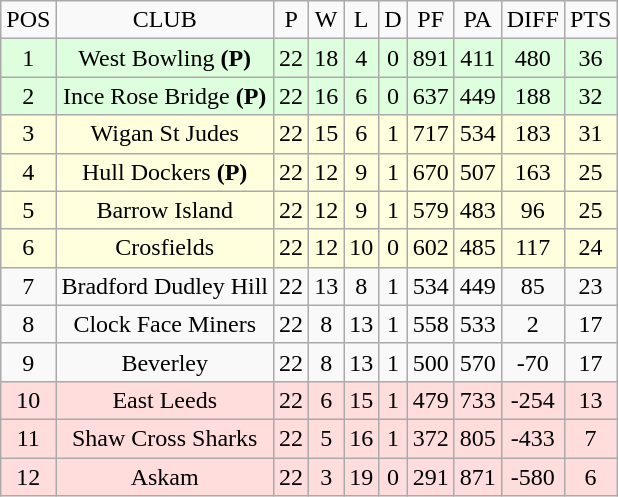<table class="wikitable" style="text-align: center;">
<tr>
<td>POS</td>
<td>CLUB</td>
<td>P</td>
<td>W</td>
<td>L</td>
<td>D</td>
<td>PF</td>
<td>PA</td>
<td>DIFF</td>
<td>PTS</td>
</tr>
<tr style="background:#ddffdd;">
<td>1</td>
<td>West Bowling <strong>(P)</strong></td>
<td>22</td>
<td>18</td>
<td>4</td>
<td>0</td>
<td>891</td>
<td>411</td>
<td>480</td>
<td>36</td>
</tr>
<tr style="background:#ddffdd;">
<td>2</td>
<td>Ince Rose Bridge <strong>(P)</strong></td>
<td>22</td>
<td>16</td>
<td>6</td>
<td>0</td>
<td>637</td>
<td>449</td>
<td>188</td>
<td>32</td>
</tr>
<tr style="background:#ffffdd;">
<td>3</td>
<td>Wigan St Judes</td>
<td>22</td>
<td>15</td>
<td>6</td>
<td>1</td>
<td>717</td>
<td>534</td>
<td>183</td>
<td>31</td>
</tr>
<tr style="background:#ffffdd;">
<td>4</td>
<td>Hull Dockers <strong>(P)</strong></td>
<td>22</td>
<td>12</td>
<td>9</td>
<td>1</td>
<td>670</td>
<td>507</td>
<td>163</td>
<td>25</td>
</tr>
<tr style="background:#ffffdd;">
<td>5</td>
<td>Barrow Island</td>
<td>22</td>
<td>12</td>
<td>9</td>
<td>1</td>
<td>579</td>
<td>483</td>
<td>96</td>
<td>25</td>
</tr>
<tr style="background:#ffffdd;">
<td>6</td>
<td>Crosfields</td>
<td>22</td>
<td>12</td>
<td>10</td>
<td>0</td>
<td>602</td>
<td>485</td>
<td>117</td>
<td>24</td>
</tr>
<tr>
<td>7</td>
<td>Bradford Dudley Hill</td>
<td>22</td>
<td>13</td>
<td>8</td>
<td>1</td>
<td>534</td>
<td>449</td>
<td>85</td>
<td>23</td>
</tr>
<tr>
<td>8</td>
<td>Clock Face Miners</td>
<td>22</td>
<td>8</td>
<td>13</td>
<td>1</td>
<td>558</td>
<td>533</td>
<td>2</td>
<td>17</td>
</tr>
<tr>
<td>9</td>
<td>Beverley</td>
<td>22</td>
<td>8</td>
<td>13</td>
<td>1</td>
<td>500</td>
<td>570</td>
<td>-70</td>
<td>17</td>
</tr>
<tr style="background:#ffdddd;">
<td>10</td>
<td>East Leeds</td>
<td>22</td>
<td>6</td>
<td>15</td>
<td>1</td>
<td>479</td>
<td>733</td>
<td>-254</td>
<td>13</td>
</tr>
<tr style="background:#ffdddd;">
<td>11</td>
<td>Shaw Cross Sharks</td>
<td>22</td>
<td>5</td>
<td>16</td>
<td>1</td>
<td>372</td>
<td>805</td>
<td>-433</td>
<td>7</td>
</tr>
<tr style="background:#ffdddd;">
<td>12</td>
<td>Askam</td>
<td>22</td>
<td>3</td>
<td>19</td>
<td>0</td>
<td>291</td>
<td>871</td>
<td>-580</td>
<td>6</td>
</tr>
</table>
